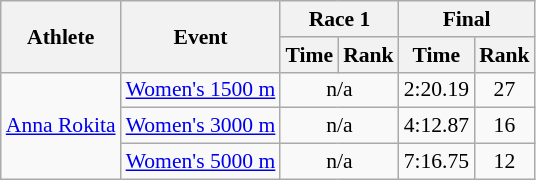<table class="wikitable" style="font-size:90%">
<tr>
<th rowspan="2">Athlete</th>
<th rowspan="2">Event</th>
<th colspan="2">Race 1</th>
<th colspan="2">Final</th>
</tr>
<tr>
<th>Time</th>
<th>Rank</th>
<th>Time</th>
<th>Rank</th>
</tr>
<tr>
<td rowspan=3><a href='#'>Anna Rokita</a></td>
<td><a href='#'>Women's 1500 m</a></td>
<td colspan=2 align="center">n/a</td>
<td align="center">2:20.19</td>
<td align="center">27</td>
</tr>
<tr>
<td><a href='#'>Women's 3000 m</a></td>
<td colspan=2 align="center">n/a</td>
<td align="center">4:12.87</td>
<td align="center">16</td>
</tr>
<tr>
<td><a href='#'>Women's 5000 m</a></td>
<td colspan=2 align="center">n/a</td>
<td align="center">7:16.75</td>
<td align="center">12</td>
</tr>
</table>
